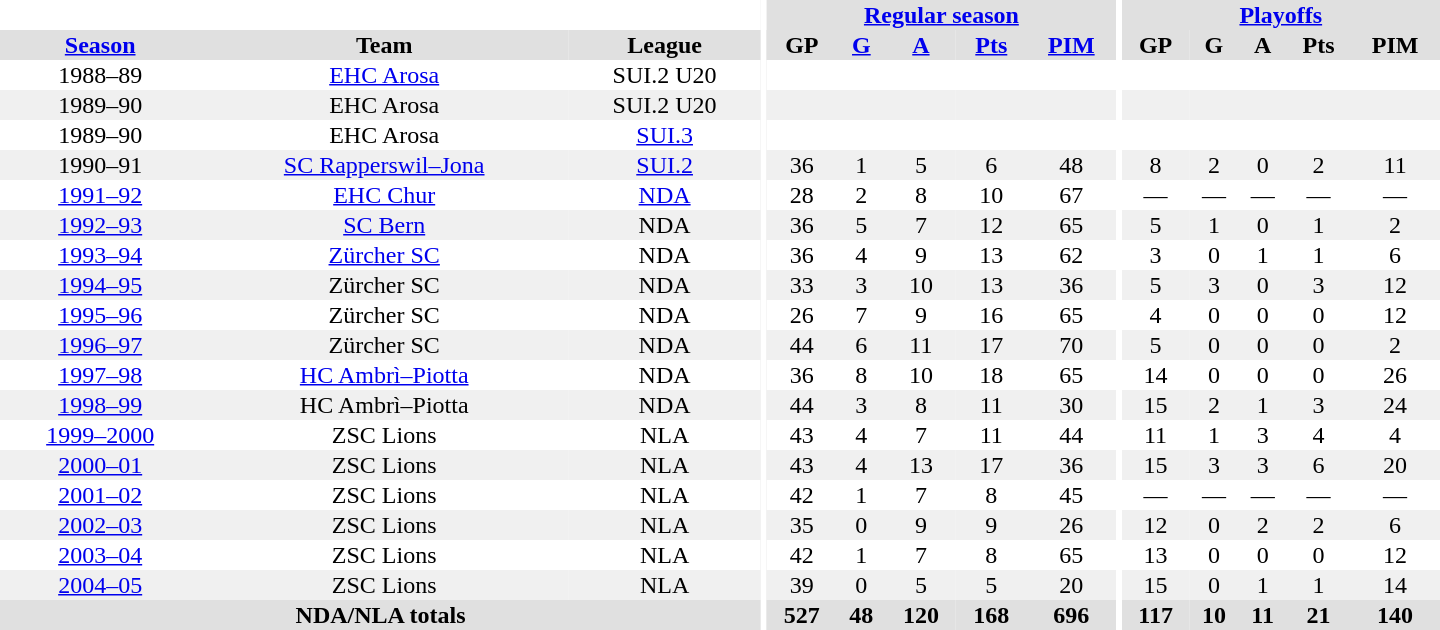<table border="0" cellpadding="1" cellspacing="0" style="text-align:center; width:60em">
<tr bgcolor="#e0e0e0">
<th colspan="3" bgcolor="#ffffff"></th>
<th rowspan="99" bgcolor="#ffffff"></th>
<th colspan="5"><a href='#'>Regular season</a></th>
<th rowspan="99" bgcolor="#ffffff"></th>
<th colspan="5"><a href='#'>Playoffs</a></th>
</tr>
<tr bgcolor="#e0e0e0">
<th><a href='#'>Season</a></th>
<th>Team</th>
<th>League</th>
<th>GP</th>
<th><a href='#'>G</a></th>
<th><a href='#'>A</a></th>
<th><a href='#'>Pts</a></th>
<th><a href='#'>PIM</a></th>
<th>GP</th>
<th>G</th>
<th>A</th>
<th>Pts</th>
<th>PIM</th>
</tr>
<tr>
<td>1988–89</td>
<td><a href='#'>EHC Arosa</a></td>
<td>SUI.2 U20</td>
<td></td>
<td></td>
<td></td>
<td></td>
<td></td>
<td></td>
<td></td>
<td></td>
<td></td>
<td></td>
</tr>
<tr bgcolor="#f0f0f0">
<td>1989–90</td>
<td>EHC Arosa</td>
<td>SUI.2 U20</td>
<td></td>
<td></td>
<td></td>
<td></td>
<td></td>
<td></td>
<td></td>
<td></td>
<td></td>
<td></td>
</tr>
<tr>
<td>1989–90</td>
<td>EHC Arosa</td>
<td><a href='#'>SUI.3</a></td>
<td></td>
<td></td>
<td></td>
<td></td>
<td></td>
<td></td>
<td></td>
<td></td>
<td></td>
<td></td>
</tr>
<tr bgcolor="#f0f0f0">
<td>1990–91</td>
<td><a href='#'>SC Rapperswil–Jona</a></td>
<td><a href='#'>SUI.2</a></td>
<td>36</td>
<td>1</td>
<td>5</td>
<td>6</td>
<td>48</td>
<td>8</td>
<td>2</td>
<td>0</td>
<td>2</td>
<td>11</td>
</tr>
<tr>
<td><a href='#'>1991–92</a></td>
<td><a href='#'>EHC Chur</a></td>
<td><a href='#'>NDA</a></td>
<td>28</td>
<td>2</td>
<td>8</td>
<td>10</td>
<td>67</td>
<td>—</td>
<td>—</td>
<td>—</td>
<td>—</td>
<td>—</td>
</tr>
<tr bgcolor="#f0f0f0">
<td><a href='#'>1992–93</a></td>
<td><a href='#'>SC Bern</a></td>
<td>NDA</td>
<td>36</td>
<td>5</td>
<td>7</td>
<td>12</td>
<td>65</td>
<td>5</td>
<td>1</td>
<td>0</td>
<td>1</td>
<td>2</td>
</tr>
<tr>
<td><a href='#'>1993–94</a></td>
<td><a href='#'>Zürcher SC</a></td>
<td>NDA</td>
<td>36</td>
<td>4</td>
<td>9</td>
<td>13</td>
<td>62</td>
<td>3</td>
<td>0</td>
<td>1</td>
<td>1</td>
<td>6</td>
</tr>
<tr bgcolor="#f0f0f0">
<td><a href='#'>1994–95</a></td>
<td>Zürcher SC</td>
<td>NDA</td>
<td>33</td>
<td>3</td>
<td>10</td>
<td>13</td>
<td>36</td>
<td>5</td>
<td>3</td>
<td>0</td>
<td>3</td>
<td>12</td>
</tr>
<tr>
<td><a href='#'>1995–96</a></td>
<td>Zürcher SC</td>
<td>NDA</td>
<td>26</td>
<td>7</td>
<td>9</td>
<td>16</td>
<td>65</td>
<td>4</td>
<td>0</td>
<td>0</td>
<td>0</td>
<td>12</td>
</tr>
<tr bgcolor="#f0f0f0">
<td><a href='#'>1996–97</a></td>
<td>Zürcher SC</td>
<td>NDA</td>
<td>44</td>
<td>6</td>
<td>11</td>
<td>17</td>
<td>70</td>
<td>5</td>
<td>0</td>
<td>0</td>
<td>0</td>
<td>2</td>
</tr>
<tr>
<td><a href='#'>1997–98</a></td>
<td><a href='#'>HC Ambrì–Piotta</a></td>
<td>NDA</td>
<td>36</td>
<td>8</td>
<td>10</td>
<td>18</td>
<td>65</td>
<td>14</td>
<td>0</td>
<td>0</td>
<td>0</td>
<td>26</td>
</tr>
<tr bgcolor="#f0f0f0">
<td><a href='#'>1998–99</a></td>
<td>HC Ambrì–Piotta</td>
<td>NDA</td>
<td>44</td>
<td>3</td>
<td>8</td>
<td>11</td>
<td>30</td>
<td>15</td>
<td>2</td>
<td>1</td>
<td>3</td>
<td>24</td>
</tr>
<tr>
<td><a href='#'>1999–2000</a></td>
<td>ZSC Lions</td>
<td>NLA</td>
<td>43</td>
<td>4</td>
<td>7</td>
<td>11</td>
<td>44</td>
<td>11</td>
<td>1</td>
<td>3</td>
<td>4</td>
<td>4</td>
</tr>
<tr bgcolor="#f0f0f0">
<td><a href='#'>2000–01</a></td>
<td>ZSC Lions</td>
<td>NLA</td>
<td>43</td>
<td>4</td>
<td>13</td>
<td>17</td>
<td>36</td>
<td>15</td>
<td>3</td>
<td>3</td>
<td>6</td>
<td>20</td>
</tr>
<tr>
<td><a href='#'>2001–02</a></td>
<td>ZSC Lions</td>
<td>NLA</td>
<td>42</td>
<td>1</td>
<td>7</td>
<td>8</td>
<td>45</td>
<td>—</td>
<td>—</td>
<td>—</td>
<td>—</td>
<td>—</td>
</tr>
<tr bgcolor="#f0f0f0">
<td><a href='#'>2002–03</a></td>
<td>ZSC Lions</td>
<td>NLA</td>
<td>35</td>
<td>0</td>
<td>9</td>
<td>9</td>
<td>26</td>
<td>12</td>
<td>0</td>
<td>2</td>
<td>2</td>
<td>6</td>
</tr>
<tr>
<td><a href='#'>2003–04</a></td>
<td>ZSC Lions</td>
<td>NLA</td>
<td>42</td>
<td>1</td>
<td>7</td>
<td>8</td>
<td>65</td>
<td>13</td>
<td>0</td>
<td>0</td>
<td>0</td>
<td>12</td>
</tr>
<tr bgcolor="#f0f0f0">
<td><a href='#'>2004–05</a></td>
<td>ZSC Lions</td>
<td>NLA</td>
<td>39</td>
<td>0</td>
<td>5</td>
<td>5</td>
<td>20</td>
<td>15</td>
<td>0</td>
<td>1</td>
<td>1</td>
<td>14</td>
</tr>
<tr bgcolor="#e0e0e0">
<th colspan="3">NDA/NLA totals</th>
<th>527</th>
<th>48</th>
<th>120</th>
<th>168</th>
<th>696</th>
<th>117</th>
<th>10</th>
<th>11</th>
<th>21</th>
<th>140</th>
</tr>
</table>
